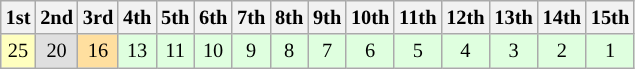<table class="wikitable" style="font-size:85%; text-align:center;">
<tr>
<th>1st</th>
<th>2nd</th>
<th>3rd</th>
<th>4th</th>
<th>5th</th>
<th>6th</th>
<th>7th</th>
<th>8th</th>
<th>9th</th>
<th>10th</th>
<th>11th</th>
<th>12th</th>
<th>13th</th>
<th>14th</th>
<th>15th</th>
</tr>
<tr>
<td style="background:#ffffbf;">25</td>
<td style="background:#dfdfdf;">20</td>
<td style="background:#ffdf9f;">16</td>
<td style="background:#dfffdf;">13</td>
<td style="background:#dfffdf;">11</td>
<td style="background:#dfffdf;">10</td>
<td style="background:#dfffdf;">9</td>
<td style="background:#dfffdf;">8</td>
<td style="background:#dfffdf;">7</td>
<td style="background:#dfffdf;">6</td>
<td style="background:#dfffdf;">5</td>
<td style="background:#dfffdf;">4</td>
<td style="background:#dfffdf;">3</td>
<td style="background:#dfffdf;">2</td>
<td style="background:#dfffdf;">1</td>
</tr>
</table>
